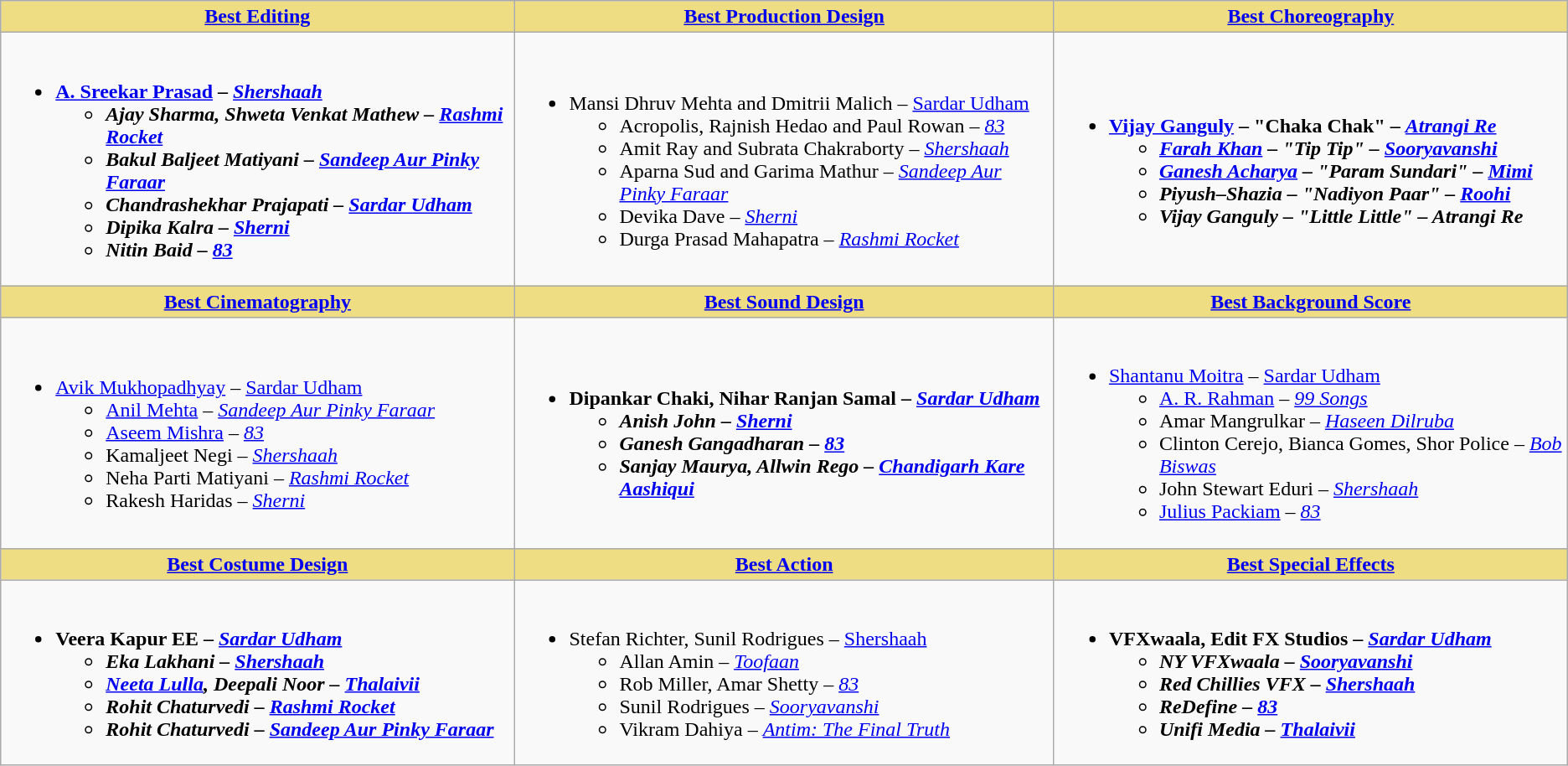<table class="wikitable">
<tr>
<th style="background:#EEDD82;"><a href='#'>Best Editing</a></th>
<th style="background:#EEDD82;"><a href='#'>Best Production Design</a></th>
<th style="background:#EEDD82;"><a href='#'>Best Choreography</a></th>
</tr>
<tr>
<td><br><ul><li><strong><a href='#'>A. Sreekar Prasad</a> – <em><a href='#'>Shershaah</a><strong><em><ul><li>Ajay Sharma, Shweta Venkat Mathew – </em><a href='#'>Rashmi Rocket</a><em></li><li>Bakul Baljeet Matiyani – </em><a href='#'>Sandeep Aur Pinky Faraar</a><em></li><li>Chandrashekhar Prajapati – </em><a href='#'>Sardar Udham</a><em></li><li>Dipika Kalra – </em><a href='#'>Sherni</a><em></li><li>Nitin Baid – </em><a href='#'>83</a><em></li></ul></li></ul></td>
<td><br><ul><li></strong>Mansi Dhruv Mehta and Dmitrii Malich – </em><a href='#'>Sardar Udham</a></em></strong><ul><li>Acropolis, Rajnish Hedao and Paul Rowan – <em><a href='#'>83</a></em></li><li>Amit Ray and Subrata Chakraborty – <em><a href='#'>Shershaah</a></em></li><li>Aparna Sud and Garima Mathur – <em><a href='#'>Sandeep Aur Pinky Faraar </a></em></li><li>Devika Dave – <em><a href='#'>Sherni</a></em></li><li>Durga Prasad Mahapatra – <em><a href='#'>Rashmi Rocket</a></em></li></ul></li></ul></td>
<td><br><ul><li><strong><a href='#'>Vijay Ganguly</a> – "Chaka Chak" – <em><a href='#'>Atrangi Re</a><strong><em><ul><li><a href='#'>Farah Khan</a> – "Tip Tip" – </em><a href='#'>Sooryavanshi</a><em></li><li><a href='#'>Ganesh Acharya</a> – "Param Sundari" – </em><a href='#'>Mimi</a><em></li><li>Piyush–Shazia – "Nadiyon Paar" – </em><a href='#'>Roohi</a><em></li><li>Vijay Ganguly – "Little Little" – </em>Atrangi Re<em></li></ul></li></ul></td>
</tr>
<tr>
<th style="background:#EEDD82;"><a href='#'>Best Cinematography</a></th>
<th style="background:#EEDD82;"><a href='#'>Best Sound Design</a></th>
<th style="background:#EEDD82;"><a href='#'>Best Background Score</a></th>
</tr>
<tr>
<td><br><ul><li></strong><a href='#'>Avik Mukhopadhyay</a> – </em><a href='#'>Sardar Udham</a></em></strong><ul><li><a href='#'>Anil Mehta</a> – <em><a href='#'>Sandeep Aur Pinky Faraar</a></em></li><li><a href='#'>Aseem Mishra</a> – <em><a href='#'>83</a></em></li><li>Kamaljeet Negi – <em><a href='#'>Shershaah</a></em></li><li>Neha Parti Matiyani – <em><a href='#'>Rashmi Rocket</a></em></li><li>Rakesh Haridas – <em><a href='#'>Sherni</a></em></li></ul></li></ul></td>
<td><br><ul><li><strong>Dipankar Chaki, Nihar Ranjan Samal – <em><a href='#'>Sardar Udham</a><strong><em><ul><li>Anish John – </em><a href='#'>Sherni</a><em></li><li>Ganesh Gangadharan – </em><a href='#'>83</a><em></li><li>Sanjay Maurya, Allwin Rego – </em><a href='#'>Chandigarh Kare Aashiqui</a><em></li></ul></li></ul></td>
<td><br><ul><li></strong><a href='#'>Shantanu Moitra</a> – </em><a href='#'>Sardar Udham</a></em></strong><ul><li><a href='#'>A. R. Rahman</a> – <em><a href='#'>99 Songs</a></em></li><li>Amar Mangrulkar – <em><a href='#'>Haseen Dilruba</a></em></li><li>Clinton Cerejo, Bianca Gomes, Shor Police – <em><a href='#'>Bob Biswas</a></em></li><li>John Stewart Eduri – <em><a href='#'>Shershaah</a></em></li><li><a href='#'>Julius Packiam</a> – <em><a href='#'>83</a></em></li></ul></li></ul></td>
</tr>
<tr>
<th style="background:#EEDD82;"><a href='#'>Best Costume Design</a></th>
<th style="background:#EEDD82;"><a href='#'>Best Action</a></th>
<th style="background:#EEDD82;"><a href='#'>Best Special Effects</a></th>
</tr>
<tr>
<td><br><ul><li><strong>Veera Kapur EE – <em><a href='#'>Sardar Udham</a><strong><em><ul><li>Eka Lakhani – </em><a href='#'>Shershaah</a><em></li><li><a href='#'>Neeta Lulla</a>, Deepali Noor – </em><a href='#'>Thalaivii</a><em></li><li>Rohit Chaturvedi – </em><a href='#'>Rashmi Rocket</a><em></li><li>Rohit Chaturvedi – </em><a href='#'>Sandeep Aur Pinky Faraar</a><em></li></ul></li></ul></td>
<td><br><ul><li></strong>Stefan Richter, Sunil Rodrigues – </em><a href='#'>Shershaah</a></em></strong><ul><li>Allan Amin – <em><a href='#'>Toofaan</a></em></li><li>Rob Miller, Amar Shetty – <em><a href='#'>83</a></em></li><li>Sunil Rodrigues – <em><a href='#'>Sooryavanshi</a></em></li><li>Vikram Dahiya – <em><a href='#'>Antim: The Final Truth</a></em></li></ul></li></ul></td>
<td><br><ul><li><strong>VFXwaala, Edit FX Studios – <em><a href='#'>Sardar Udham</a><strong><em><ul><li>NY VFXwaala – </em><a href='#'>Sooryavanshi</a><em></li><li>Red Chillies VFX – </em><a href='#'>Shershaah</a><em></li><li>ReDefine – </em><a href='#'>83</a><em></li><li>Unifi Media – </em><a href='#'>Thalaivii</a><em></li></ul></li></ul></td>
</tr>
</table>
